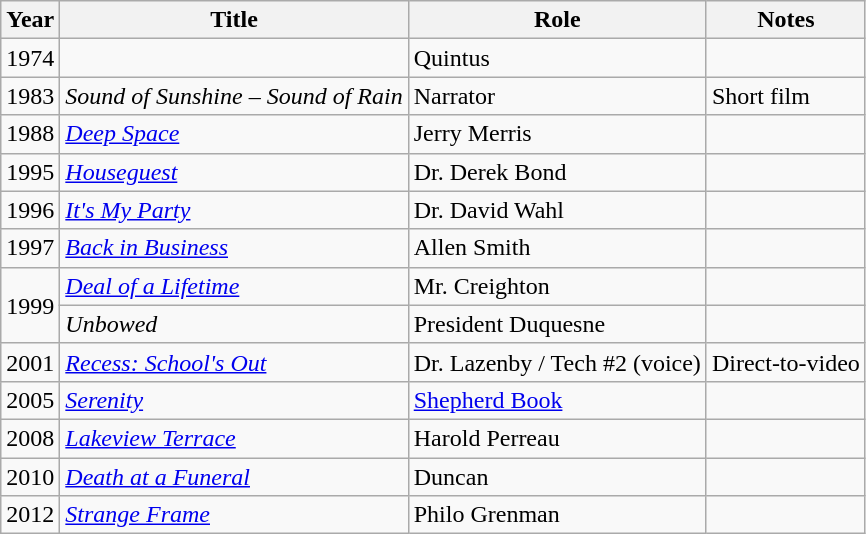<table class="wikitable sortable">
<tr>
<th>Year</th>
<th>Title</th>
<th>Role</th>
<th class="unsortable">Notes</th>
</tr>
<tr>
<td>1974</td>
<td><em></em></td>
<td>Quintus</td>
<td></td>
</tr>
<tr>
<td>1983</td>
<td><em>Sound of Sunshine – Sound of Rain</em></td>
<td>Narrator</td>
<td>Short film</td>
</tr>
<tr>
<td>1988</td>
<td><em><a href='#'>Deep Space</a></em></td>
<td>Jerry Merris</td>
<td></td>
</tr>
<tr>
<td>1995</td>
<td><em><a href='#'>Houseguest</a></em></td>
<td>Dr. Derek Bond</td>
<td></td>
</tr>
<tr>
<td>1996</td>
<td><em><a href='#'>It's My Party</a></em></td>
<td>Dr. David Wahl</td>
<td></td>
</tr>
<tr>
<td>1997</td>
<td><em><a href='#'>Back in Business</a></em></td>
<td>Allen Smith</td>
<td></td>
</tr>
<tr>
<td rowspan="2">1999</td>
<td><em><a href='#'>Deal of a Lifetime</a></em></td>
<td>Mr. Creighton</td>
<td></td>
</tr>
<tr>
<td><em>Unbowed</em></td>
<td>President Duquesne</td>
<td></td>
</tr>
<tr>
<td>2001</td>
<td><em><a href='#'>Recess: School's Out</a></em></td>
<td>Dr. Lazenby / Tech #2 (voice)</td>
<td>Direct-to-video</td>
</tr>
<tr>
<td>2005</td>
<td><em><a href='#'>Serenity</a></em></td>
<td><a href='#'>Shepherd Book</a></td>
<td></td>
</tr>
<tr>
<td>2008</td>
<td><em><a href='#'>Lakeview Terrace</a></em></td>
<td>Harold Perreau</td>
<td></td>
</tr>
<tr>
<td>2010</td>
<td><em><a href='#'>Death at a Funeral</a></em></td>
<td>Duncan</td>
<td></td>
</tr>
<tr>
<td>2012</td>
<td><em><a href='#'>Strange Frame</a></em></td>
<td>Philo Grenman</td>
<td></td>
</tr>
</table>
